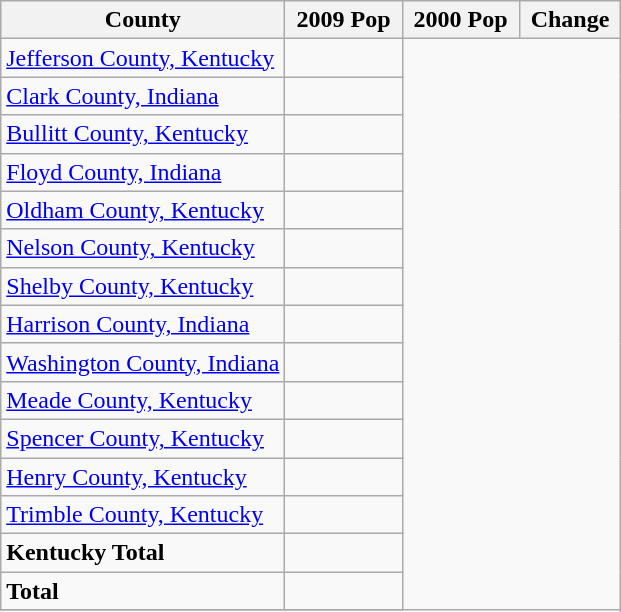<table class=wikitable>
<tr>
<th>County</th>
<th> 2009 Pop </th>
<th> 2000 Pop </th>
<th> Change </th>
</tr>
<tr>
<td><a href='#'>Jefferson County, Kentucky</a></td>
<td></td>
</tr>
<tr>
<td><a href='#'><span>Clark County, Indiana</span></a></td>
<td></td>
</tr>
<tr>
<td><a href='#'>Bullitt County, Kentucky</a></td>
<td></td>
</tr>
<tr>
<td><a href='#'><span>Floyd County, Indiana</span></a></td>
<td></td>
</tr>
<tr>
<td><a href='#'>Oldham County, Kentucky</a></td>
<td></td>
</tr>
<tr>
<td><a href='#'>Nelson County, Kentucky</a></td>
<td></td>
</tr>
<tr>
<td><a href='#'>Shelby County, Kentucky</a></td>
<td></td>
</tr>
<tr>
<td><a href='#'><span>Harrison County, Indiana</span></a></td>
<td></td>
</tr>
<tr>
<td><a href='#'><span>Washington County, Indiana</span></a></td>
<td></td>
</tr>
<tr>
<td><a href='#'>Meade County, Kentucky</a></td>
<td></td>
</tr>
<tr>
<td><a href='#'>Spencer County, Kentucky</a></td>
<td></td>
</tr>
<tr>
<td><a href='#'>Henry County, Kentucky</a></td>
<td></td>
</tr>
<tr>
<td><a href='#'>Trimble County, Kentucky</a></td>
<td></td>
</tr>
<tr>
<td><strong> Kentucky Total</strong></td>
<td></td>
</tr>
<tr>
<td><strong>Total</strong></td>
<td></td>
</tr>
<tr>
</tr>
</table>
